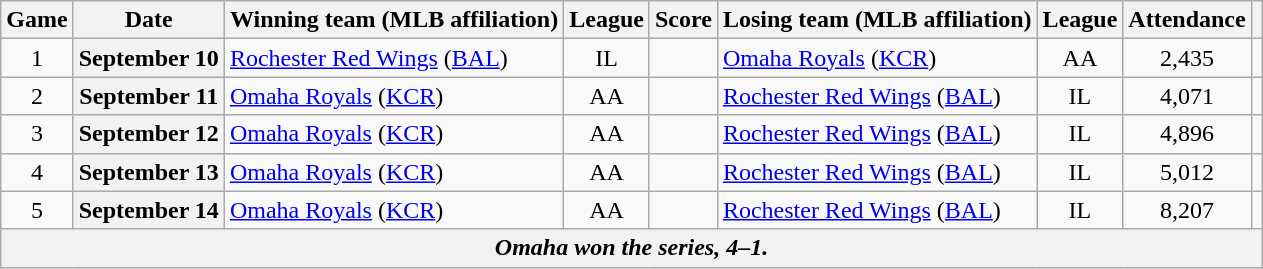<table class="wikitable sortable plainrowheaders" style="text-align:center;">
<tr>
<th scope="col">Game</th>
<th scope="col">Date</th>
<th scope="col">Winning team (MLB affiliation)</th>
<th scope="col">League</th>
<th scope="col">Score</th>
<th scope="col">Losing team (MLB affiliation)</th>
<th scope="col">League</th>
<th scope="col">Attendance</th>
<th scope="col" class="unsortable"></th>
</tr>
<tr>
<td>1</td>
<th scope="row">September 10</th>
<td style="text-align:left"><a href='#'>Rochester Red Wings</a> (<a href='#'>BAL</a>)</td>
<td>IL</td>
<td></td>
<td style="text-align:left"><a href='#'>Omaha Royals</a> (<a href='#'>KCR</a>)</td>
<td>AA</td>
<td>2,435</td>
<td></td>
</tr>
<tr>
<td>2</td>
<th scope="row">September 11</th>
<td style="text-align:left"><a href='#'>Omaha Royals</a> (<a href='#'>KCR</a>)</td>
<td>AA</td>
<td></td>
<td style="text-align:left"><a href='#'>Rochester Red Wings</a> (<a href='#'>BAL</a>)</td>
<td>IL</td>
<td>4,071</td>
<td></td>
</tr>
<tr>
<td>3</td>
<th scope="row">September 12</th>
<td style="text-align:left"><a href='#'>Omaha Royals</a> (<a href='#'>KCR</a>)</td>
<td>AA</td>
<td></td>
<td style="text-align:left"><a href='#'>Rochester Red Wings</a> (<a href='#'>BAL</a>)</td>
<td>IL</td>
<td>4,896</td>
<td></td>
</tr>
<tr>
<td>4</td>
<th scope="row">September 13</th>
<td style="text-align:left"><a href='#'>Omaha Royals</a> (<a href='#'>KCR</a>)</td>
<td>AA</td>
<td></td>
<td style="text-align:left"><a href='#'>Rochester Red Wings</a> (<a href='#'>BAL</a>)</td>
<td>IL</td>
<td>5,012</td>
<td></td>
</tr>
<tr>
<td>5</td>
<th scope="row">September 14</th>
<td style="text-align:left"><a href='#'>Omaha Royals</a> (<a href='#'>KCR</a>)</td>
<td>AA</td>
<td></td>
<td style="text-align:left"><a href='#'>Rochester Red Wings</a> (<a href='#'>BAL</a>)</td>
<td>IL</td>
<td>8,207</td>
<td></td>
</tr>
<tr class="sortbottom">
<th scope="row" style="text-align:center" colspan="9"><em>Omaha won the series, 4–1.</em></th>
</tr>
</table>
